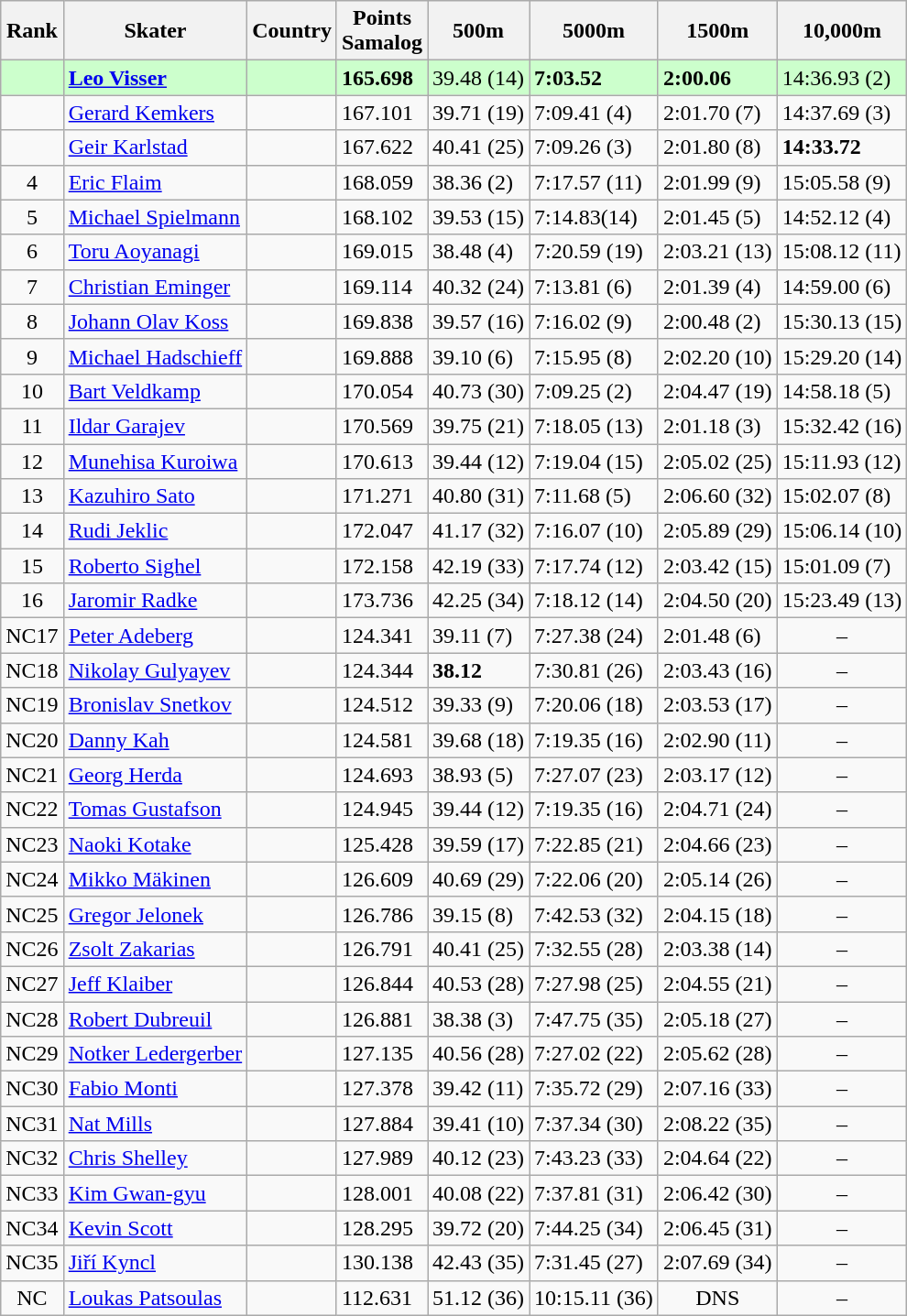<table class="wikitable sortable" style="text-align:left">
<tr>
<th>Rank</th>
<th>Skater</th>
<th>Country</th>
<th>Points <br> Samalog</th>
<th>500m</th>
<th>5000m</th>
<th>1500m</th>
<th>10,000m</th>
</tr>
<tr bgcolor=ccffcc>
<td style="text-align:center"></td>
<td><strong><a href='#'>Leo Visser</a></strong></td>
<td></td>
<td><strong>165.698</strong></td>
<td>39.48 (14)</td>
<td><strong>7:03.52</strong> </td>
<td><strong>2:00.06</strong> </td>
<td>14:36.93 (2)</td>
</tr>
<tr>
<td style="text-align:center"></td>
<td><a href='#'>Gerard Kemkers</a></td>
<td></td>
<td>167.101</td>
<td>39.71 (19)</td>
<td>7:09.41 (4)</td>
<td>2:01.70 (7)</td>
<td>14:37.69 (3)</td>
</tr>
<tr>
<td style="text-align:center"></td>
<td><a href='#'>Geir Karlstad</a></td>
<td></td>
<td>167.622</td>
<td>40.41 (25)</td>
<td>7:09.26 (3)</td>
<td>2:01.80 (8)</td>
<td><strong>14:33.72</strong> </td>
</tr>
<tr>
<td style="text-align:center">4</td>
<td><a href='#'>Eric Flaim</a></td>
<td></td>
<td>168.059</td>
<td>38.36 (2)</td>
<td>7:17.57 (11)</td>
<td>2:01.99 (9)</td>
<td>15:05.58 (9)</td>
</tr>
<tr>
<td style="text-align:center">5</td>
<td><a href='#'>Michael Spielmann</a></td>
<td></td>
<td>168.102</td>
<td>39.53 (15)</td>
<td>7:14.83(14)</td>
<td>2:01.45 (5)</td>
<td>14:52.12 (4)</td>
</tr>
<tr>
<td style="text-align:center">6</td>
<td><a href='#'>Toru Aoyanagi</a></td>
<td></td>
<td>169.015</td>
<td>38.48 (4)</td>
<td>7:20.59 (19)</td>
<td>2:03.21 (13)</td>
<td>15:08.12 (11)</td>
</tr>
<tr>
<td style="text-align:center">7</td>
<td><a href='#'>Christian Eminger</a></td>
<td></td>
<td>169.114</td>
<td>40.32 (24)</td>
<td>7:13.81 (6)</td>
<td>2:01.39 (4)</td>
<td>14:59.00 (6)</td>
</tr>
<tr>
<td style="text-align:center">8</td>
<td><a href='#'>Johann Olav Koss</a></td>
<td></td>
<td>169.838</td>
<td>39.57 (16)</td>
<td>7:16.02 (9)</td>
<td>2:00.48 (2)</td>
<td>15:30.13 (15)</td>
</tr>
<tr>
<td style="text-align:center">9</td>
<td><a href='#'>Michael Hadschieff</a></td>
<td></td>
<td>169.888</td>
<td>39.10 (6)</td>
<td>7:15.95 (8)</td>
<td>2:02.20 (10)</td>
<td>15:29.20 (14)</td>
</tr>
<tr>
<td style="text-align:center">10</td>
<td><a href='#'>Bart Veldkamp</a></td>
<td></td>
<td>170.054</td>
<td>40.73 (30)</td>
<td>7:09.25 (2)</td>
<td>2:04.47 (19)</td>
<td>14:58.18 (5)</td>
</tr>
<tr>
<td style="text-align:center">11</td>
<td><a href='#'>Ildar Garajev</a></td>
<td></td>
<td>170.569</td>
<td>39.75 (21)</td>
<td>7:18.05 (13)</td>
<td>2:01.18 (3)</td>
<td>15:32.42 (16)</td>
</tr>
<tr>
<td style="text-align:center">12</td>
<td><a href='#'>Munehisa Kuroiwa</a></td>
<td></td>
<td>170.613</td>
<td>39.44 (12)</td>
<td>7:19.04 (15)</td>
<td>2:05.02 (25)</td>
<td>15:11.93 (12)</td>
</tr>
<tr>
<td style="text-align:center">13</td>
<td><a href='#'>Kazuhiro Sato</a></td>
<td></td>
<td>171.271</td>
<td>40.80 (31)</td>
<td>7:11.68 (5)</td>
<td>2:06.60 (32)</td>
<td>15:02.07 (8)</td>
</tr>
<tr>
<td style="text-align:center">14</td>
<td><a href='#'>Rudi Jeklic</a></td>
<td></td>
<td>172.047</td>
<td>41.17 (32)</td>
<td>7:16.07 (10)</td>
<td>2:05.89 (29)</td>
<td>15:06.14 (10)</td>
</tr>
<tr>
<td style="text-align:center">15</td>
<td><a href='#'>Roberto Sighel</a></td>
<td></td>
<td>172.158</td>
<td>42.19 (33)</td>
<td>7:17.74 (12)</td>
<td>2:03.42 (15)</td>
<td>15:01.09 (7)</td>
</tr>
<tr>
<td style="text-align:center">16</td>
<td><a href='#'>Jaromir Radke</a></td>
<td></td>
<td>173.736</td>
<td>42.25 (34)</td>
<td>7:18.12 (14)</td>
<td>2:04.50 (20)</td>
<td>15:23.49 (13)</td>
</tr>
<tr>
<td style="text-align:center">NC17</td>
<td><a href='#'>Peter Adeberg</a></td>
<td></td>
<td>124.341</td>
<td>39.11 (7)</td>
<td>7:27.38 (24)</td>
<td>2:01.48 (6)</td>
<td style="text-align:center">–</td>
</tr>
<tr>
<td style="text-align:center">NC18</td>
<td><a href='#'>Nikolay Gulyayev</a></td>
<td></td>
<td>124.344</td>
<td><strong>38.12</strong> </td>
<td>7:30.81 (26)</td>
<td>2:03.43 (16)</td>
<td style="text-align:center">–</td>
</tr>
<tr>
<td style="text-align:center">NC19</td>
<td><a href='#'>Bronislav Snetkov</a></td>
<td></td>
<td>124.512</td>
<td>39.33 (9)</td>
<td>7:20.06 (18)</td>
<td>2:03.53 (17)</td>
<td style="text-align:center">–</td>
</tr>
<tr>
<td style="text-align:center">NC20</td>
<td><a href='#'>Danny Kah</a></td>
<td></td>
<td>124.581</td>
<td>39.68 (18)</td>
<td>7:19.35 (16)</td>
<td>2:02.90 (11)</td>
<td style="text-align:center">–</td>
</tr>
<tr>
<td style="text-align:center">NC21</td>
<td><a href='#'>Georg Herda</a></td>
<td></td>
<td>124.693</td>
<td>38.93 (5)</td>
<td>7:27.07 (23)</td>
<td>2:03.17 (12)</td>
<td style="text-align:center">–</td>
</tr>
<tr>
<td style="text-align:center">NC22</td>
<td><a href='#'>Tomas Gustafson</a></td>
<td></td>
<td>124.945</td>
<td>39.44 (12)</td>
<td>7:19.35 (16)</td>
<td>2:04.71 (24)</td>
<td style="text-align:center">–</td>
</tr>
<tr>
<td style="text-align:center">NC23</td>
<td><a href='#'>Naoki Kotake</a></td>
<td></td>
<td>125.428</td>
<td>39.59 (17)</td>
<td>7:22.85 (21)</td>
<td>2:04.66 (23)</td>
<td style="text-align:center">–</td>
</tr>
<tr>
<td style="text-align:center">NC24</td>
<td><a href='#'>Mikko Mäkinen</a></td>
<td></td>
<td>126.609</td>
<td>40.69 (29)</td>
<td>7:22.06 (20)</td>
<td>2:05.14 (26)</td>
<td style="text-align:center">–</td>
</tr>
<tr>
<td style="text-align:center">NC25</td>
<td><a href='#'>Gregor Jelonek</a></td>
<td></td>
<td>126.786</td>
<td>39.15 (8)</td>
<td>7:42.53 (32)</td>
<td>2:04.15 (18)</td>
<td style="text-align:center">–</td>
</tr>
<tr>
<td style="text-align:center">NC26</td>
<td><a href='#'>Zsolt Zakarias</a></td>
<td></td>
<td>126.791</td>
<td>40.41 (25)</td>
<td>7:32.55 (28)</td>
<td>2:03.38 (14)</td>
<td style="text-align:center">–</td>
</tr>
<tr>
<td style="text-align:center">NC27</td>
<td><a href='#'>Jeff Klaiber</a></td>
<td></td>
<td>126.844</td>
<td>40.53 (28)</td>
<td>7:27.98 (25)</td>
<td>2:04.55 (21)</td>
<td style="text-align:center">–</td>
</tr>
<tr>
<td style="text-align:center">NC28</td>
<td><a href='#'>Robert Dubreuil</a></td>
<td></td>
<td>126.881</td>
<td>38.38 (3)</td>
<td>7:47.75 (35)</td>
<td>2:05.18 (27)</td>
<td style="text-align:center">–</td>
</tr>
<tr>
<td style="text-align:center">NC29</td>
<td><a href='#'>Notker Ledergerber</a></td>
<td></td>
<td>127.135</td>
<td>40.56 (28)</td>
<td>7:27.02 (22)</td>
<td>2:05.62 (28)</td>
<td style="text-align:center">–</td>
</tr>
<tr>
<td style="text-align:center">NC30</td>
<td><a href='#'>Fabio Monti</a></td>
<td></td>
<td>127.378</td>
<td>39.42 (11)</td>
<td>7:35.72 (29)</td>
<td>2:07.16 (33)</td>
<td style="text-align:center">–</td>
</tr>
<tr>
<td style="text-align:center">NC31</td>
<td><a href='#'>Nat Mills</a></td>
<td></td>
<td>127.884</td>
<td>39.41 (10)</td>
<td>7:37.34 (30)</td>
<td>2:08.22 (35)</td>
<td style="text-align:center">–</td>
</tr>
<tr>
<td style="text-align:center">NC32</td>
<td><a href='#'>Chris Shelley</a></td>
<td></td>
<td>127.989</td>
<td>40.12 (23)</td>
<td>7:43.23 (33)</td>
<td>2:04.64 (22)</td>
<td style="text-align:center">–</td>
</tr>
<tr>
<td style="text-align:center">NC33</td>
<td><a href='#'>Kim Gwan-gyu</a></td>
<td></td>
<td>128.001</td>
<td>40.08 (22)</td>
<td>7:37.81 (31)</td>
<td>2:06.42 (30)</td>
<td style="text-align:center">–</td>
</tr>
<tr>
<td style="text-align:center">NC34</td>
<td><a href='#'>Kevin Scott</a></td>
<td></td>
<td>128.295</td>
<td>39.72 (20)</td>
<td>7:44.25 (34)</td>
<td>2:06.45 (31)</td>
<td style="text-align:center">–</td>
</tr>
<tr>
<td style="text-align:center">NC35</td>
<td><a href='#'>Jiří Kyncl</a></td>
<td></td>
<td>130.138</td>
<td>42.43 (35)</td>
<td>7:31.45 (27)</td>
<td>2:07.69 (34)</td>
<td style="text-align:center">–</td>
</tr>
<tr>
<td style="text-align:center">NC</td>
<td><a href='#'>Loukas Patsoulas</a></td>
<td></td>
<td>112.631</td>
<td>51.12 (36)</td>
<td>10:15.11 (36)</td>
<td style="text-align:center">DNS</td>
<td style="text-align:center">–</td>
</tr>
</table>
